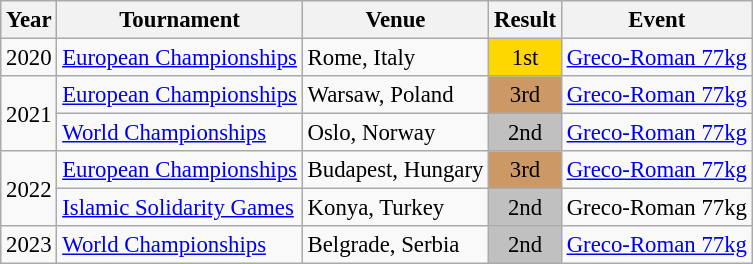<table class="wikitable" style="font-size:95%;">
<tr>
<th>Year</th>
<th>Tournament</th>
<th>Venue</th>
<th>Result</th>
<th>Event</th>
</tr>
<tr>
<td>2020</td>
<td><a href='#'>European Championships</a></td>
<td>Rome, Italy</td>
<td align="center" bgcolor="gold">1st</td>
<td><a href='#'>Greco-Roman 77kg</a></td>
</tr>
<tr>
<td rowspan=2>2021</td>
<td><a href='#'>European Championships</a></td>
<td>Warsaw, Poland</td>
<td align="center" bgcolor="cc9966">3rd</td>
<td><a href='#'>Greco-Roman 77kg</a></td>
</tr>
<tr>
<td><a href='#'>World Championships</a></td>
<td>Oslo, Norway</td>
<td align="center" bgcolor="silver">2nd</td>
<td><a href='#'>Greco-Roman 77kg</a></td>
</tr>
<tr>
<td rowspan=2>2022</td>
<td><a href='#'>European Championships</a></td>
<td>Budapest, Hungary</td>
<td align="center" bgcolor="cc9966">3rd</td>
<td><a href='#'>Greco-Roman 77kg</a></td>
</tr>
<tr>
<td><a href='#'>Islamic Solidarity Games</a></td>
<td>Konya, Turkey</td>
<td align="center" bgcolor="silver">2nd</td>
<td>Greco-Roman 77kg</td>
</tr>
<tr>
<td>2023</td>
<td><a href='#'>World Championships</a></td>
<td>Belgrade, Serbia</td>
<td align="center" bgcolor="silver">2nd</td>
<td><a href='#'>Greco-Roman 77kg</a></td>
</tr>
</table>
